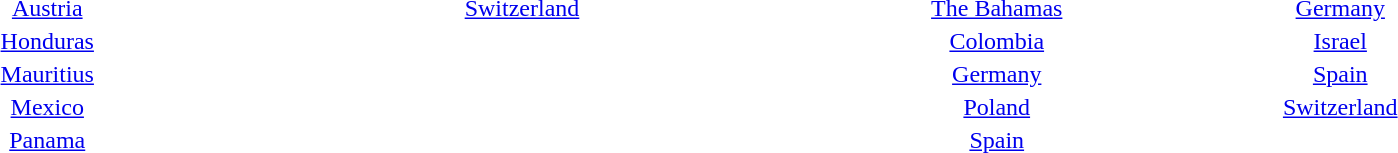<table width=900 border=0>
<tr>
<td valign="top"><br><table width=225 border=0 style="text-align: center;">
<tr>
<td><a href='#'>Austria</a></td>
</tr>
<tr>
<td><a href='#'>Honduras</a></td>
</tr>
<tr>
<td><a href='#'>Mauritius</a></td>
</tr>
<tr>
<td><a href='#'>Mexico</a></td>
</tr>
<tr>
<td><a href='#'>Panama</a></td>
</tr>
</table>
</td>
<td valign="top"><br><table width=400 border=0 style="text-align: center;">
<tr>
<td><a href='#'>Switzerland</a></td>
</tr>
</table>
</td>
<td valign="top"><br><table width=225 border=0 style="text-align: center;">
<tr>
<td><a href='#'>The Bahamas</a></td>
</tr>
<tr>
<td><a href='#'>Colombia</a></td>
</tr>
<tr>
<td><a href='#'>Germany</a></td>
</tr>
<tr>
<td><a href='#'>Poland</a></td>
</tr>
<tr>
<td><a href='#'>Spain</a></td>
</tr>
</table>
</td>
<td valign="top"><br><table width=225 border=0 style="text-align: center;">
<tr>
<td><a href='#'>Germany</a></td>
</tr>
<tr>
<td><a href='#'>Israel</a></td>
</tr>
<tr>
<td><a href='#'>Spain</a></td>
</tr>
<tr>
<td><a href='#'>Switzerland</a></td>
</tr>
</table>
</td>
</tr>
</table>
